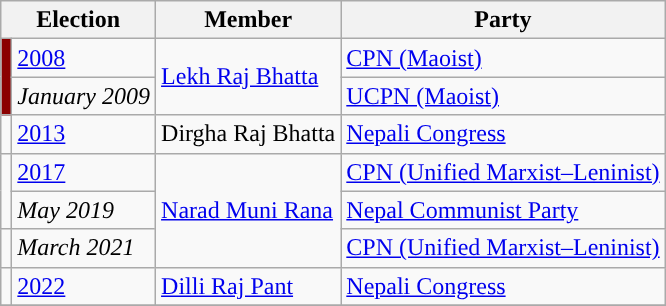<table class="wikitable">
<tr>
<th colspan="2">Election</th>
<th>Member</th>
<th>Party</th>
</tr>
<tr>
<td rowspan="2" style="background-color:darkred"></td>
<td><a href='#'>2008</a></td>
<td rowspan="2"><a href='#'>Lekh Raj Bhatta</a></td>
<td><a href='#'>CPN (Maoist)</a></td>
</tr>
<tr>
<td><em>January 2009</em></td>
<td><a href='#'>UCPN (Maoist)</a></td>
</tr>
<tr>
<td style="background-color:"></td>
<td><a href='#'>2013</a></td>
<td>Dirgha Raj Bhatta</td>
<td><a href='#'>Nepali Congress</a></td>
</tr>
<tr>
<td rowspan="2" style="background-color:"></td>
<td><a href='#'>2017</a></td>
<td rowspan="3"><a href='#'>Narad Muni Rana</a></td>
<td><a href='#'>CPN (Unified Marxist–Leninist)</a></td>
</tr>
<tr>
<td><em>May 2019</em></td>
<td><a href='#'>Nepal Communist Party</a></td>
</tr>
<tr>
<td></td>
<td><em>March 2021</em></td>
<td><a href='#'>CPN (Unified Marxist–Leninist)</a></td>
</tr>
<tr>
<td style="background-color:"></td>
<td><a href='#'>2022</a></td>
<td><a href='#'>Dilli Raj Pant</a></td>
<td><a href='#'>Nepali Congress</a></td>
</tr>
<tr>
</tr>
</table>
